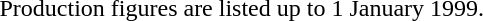<table>
<tr>
<td> Production figures are listed up to 1 January 1999.</td>
</tr>
<tr>
</tr>
</table>
